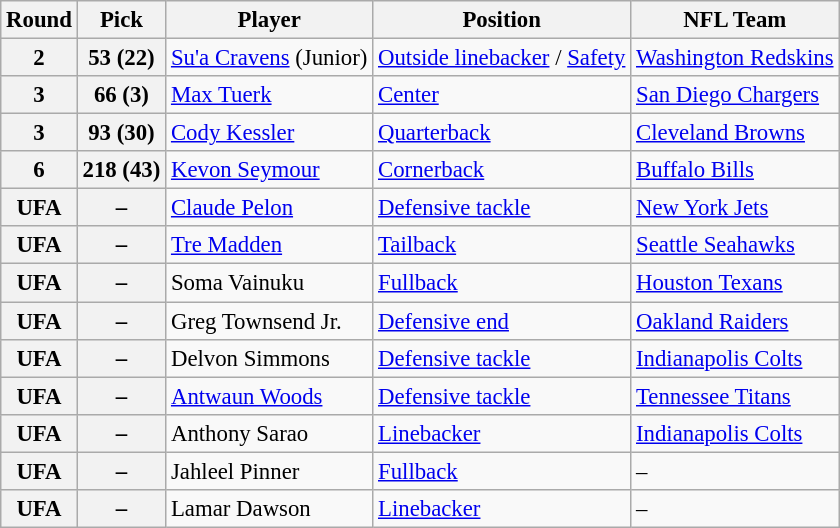<table class="wikitable" style="font-size: 95%;">
<tr>
<th>Round</th>
<th>Pick</th>
<th>Player</th>
<th>Position</th>
<th>NFL Team</th>
</tr>
<tr>
<th>2</th>
<th>53 (22)</th>
<td><a href='#'>Su'a Cravens</a> (Junior)</td>
<td><a href='#'>Outside linebacker</a> / <a href='#'>Safety</a></td>
<td><a href='#'>Washington Redskins</a></td>
</tr>
<tr>
<th>3</th>
<th>66 (3)</th>
<td><a href='#'>Max Tuerk</a></td>
<td><a href='#'>Center</a></td>
<td><a href='#'>San Diego Chargers</a></td>
</tr>
<tr>
<th>3</th>
<th>93 (30)</th>
<td><a href='#'>Cody Kessler</a></td>
<td><a href='#'>Quarterback</a></td>
<td><a href='#'>Cleveland Browns</a></td>
</tr>
<tr>
<th>6</th>
<th>218 (43)</th>
<td><a href='#'>Kevon Seymour</a></td>
<td><a href='#'>Cornerback</a></td>
<td><a href='#'>Buffalo Bills</a></td>
</tr>
<tr>
<th>UFA</th>
<th>–</th>
<td><a href='#'>Claude Pelon</a></td>
<td><a href='#'>Defensive tackle</a></td>
<td><a href='#'>New York Jets</a></td>
</tr>
<tr>
<th>UFA</th>
<th>–</th>
<td><a href='#'>Tre Madden</a></td>
<td><a href='#'>Tailback</a></td>
<td><a href='#'>Seattle Seahawks</a></td>
</tr>
<tr>
<th>UFA</th>
<th>–</th>
<td>Soma Vainuku</td>
<td><a href='#'>Fullback</a></td>
<td><a href='#'>Houston Texans</a></td>
</tr>
<tr>
<th>UFA</th>
<th>–</th>
<td>Greg Townsend Jr.</td>
<td><a href='#'>Defensive end</a></td>
<td><a href='#'>Oakland Raiders</a></td>
</tr>
<tr>
<th>UFA</th>
<th>–</th>
<td>Delvon Simmons</td>
<td><a href='#'>Defensive tackle</a></td>
<td><a href='#'>Indianapolis Colts</a></td>
</tr>
<tr>
<th>UFA</th>
<th>–</th>
<td><a href='#'>Antwaun Woods</a></td>
<td><a href='#'>Defensive tackle</a></td>
<td><a href='#'>Tennessee Titans</a></td>
</tr>
<tr>
<th>UFA</th>
<th>–</th>
<td>Anthony Sarao</td>
<td><a href='#'>Linebacker</a></td>
<td><a href='#'>Indianapolis Colts</a></td>
</tr>
<tr>
<th>UFA</th>
<th>–</th>
<td>Jahleel Pinner</td>
<td><a href='#'>Fullback</a></td>
<td>–</td>
</tr>
<tr>
<th>UFA</th>
<th>–</th>
<td>Lamar Dawson</td>
<td><a href='#'>Linebacker</a></td>
<td>–</td>
</tr>
</table>
